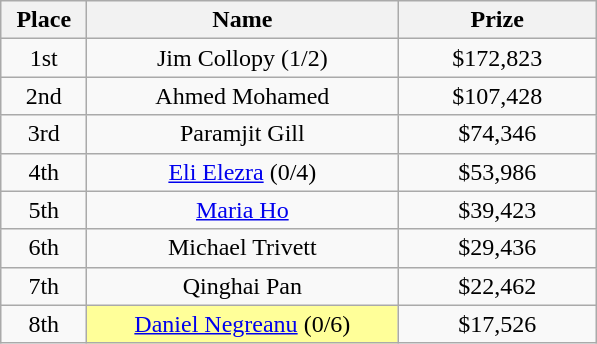<table class="wikitable">
<tr>
<th width="50">Place</th>
<th width="200">Name</th>
<th width="125">Prize</th>
</tr>
<tr>
<td align = "center">1st</td>
<td align = "center">Jim Collopy (1/2)</td>
<td align="center">$172,823</td>
</tr>
<tr>
<td align = "center">2nd</td>
<td align = "center">Ahmed Mohamed</td>
<td align = "center">$107,428</td>
</tr>
<tr>
<td align = "center">3rd</td>
<td align = "center">Paramjit Gill</td>
<td align = "center">$74,346</td>
</tr>
<tr>
<td align = "center">4th</td>
<td align = "center"><a href='#'>Eli Elezra</a> (0/4)</td>
<td align="center">$53,986</td>
</tr>
<tr>
<td align = "center">5th</td>
<td align = "center"><a href='#'>Maria Ho</a></td>
<td align="center">$39,423</td>
</tr>
<tr>
<td align = "center">6th</td>
<td align = "center">Michael Trivett</td>
<td align = "center">$29,436</td>
</tr>
<tr>
<td align = "center">7th</td>
<td align = "center">Qinghai Pan</td>
<td align = "center">$22,462</td>
</tr>
<tr>
<td align = "center">8th</td>
<td align = "center" "center" bgcolor="#FFFF99"><a href='#'>Daniel Negreanu</a> (0/6)</td>
<td align="center">$17,526</td>
</tr>
</table>
